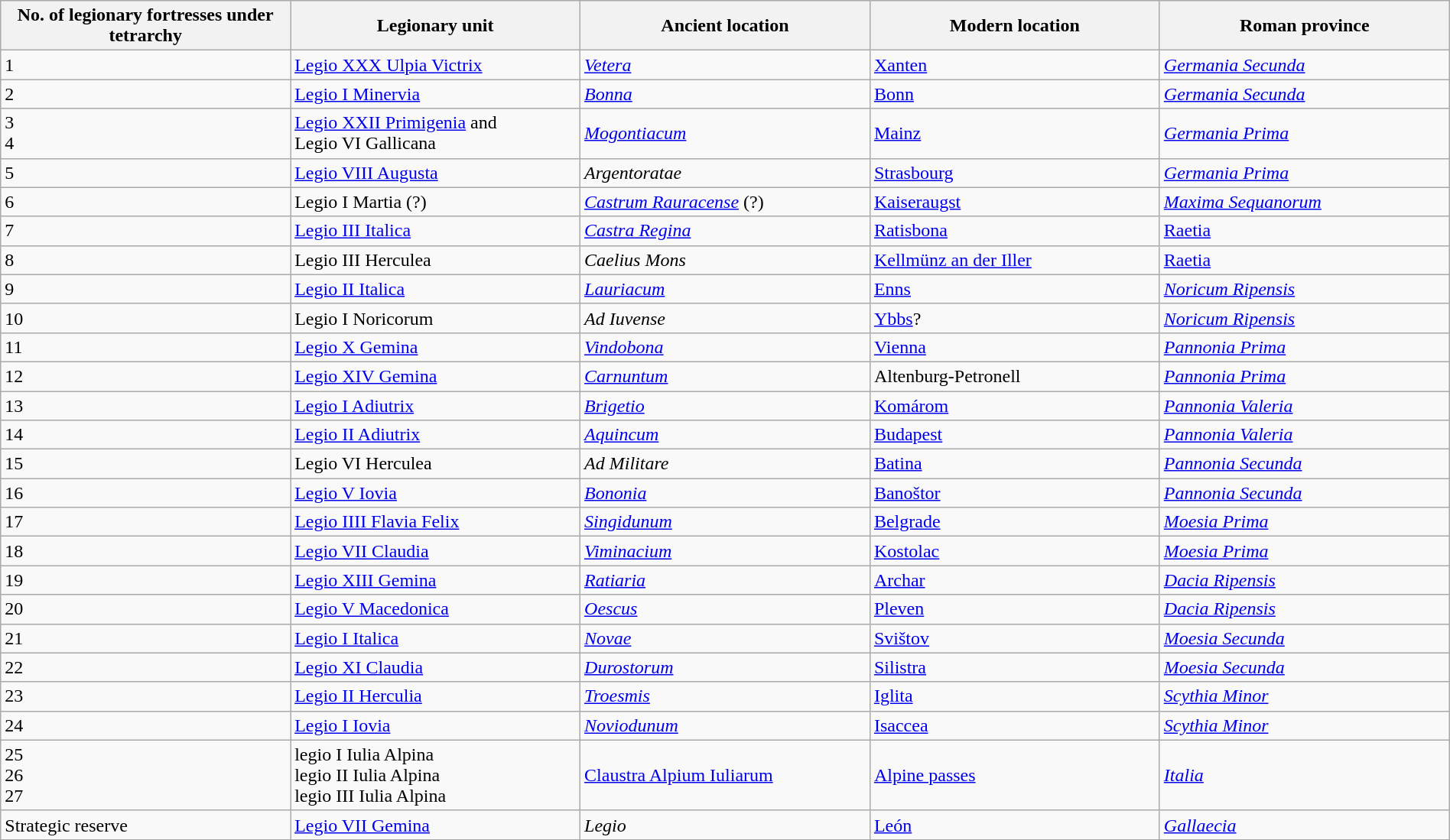<table class="wikitable" width="100%">
<tr>
<th width="20%">No. of legionary fortresses under tetrarchy</th>
<th width="20%">Legionary unit</th>
<th width="20%">Ancient location</th>
<th width="20%">Modern location</th>
<th width="20%">Roman province</th>
</tr>
<tr>
<td><div>1</div></td>
<td><a href='#'>Legio XXX Ulpia Victrix</a></td>
<td><em><a href='#'>Vetera</a></em></td>
<td><a href='#'>Xanten</a></td>
<td><em><a href='#'>Germania Secunda</a></em></td>
</tr>
<tr>
<td><div>2</div></td>
<td><a href='#'>Legio I Minervia</a></td>
<td><em><a href='#'>Bonna</a></em></td>
<td><a href='#'>Bonn</a></td>
<td><em><a href='#'>Germania Secunda</a></em></td>
</tr>
<tr>
<td><div>3<br>4</div></td>
<td><a href='#'>Legio XXII Primigenia</a> and<br>Legio VI Gallicana</td>
<td><em><a href='#'>Mogontiacum</a></em></td>
<td><a href='#'>Mainz</a></td>
<td><em><a href='#'>Germania Prima</a></em></td>
</tr>
<tr>
<td><div>5</div></td>
<td><a href='#'>Legio VIII Augusta</a></td>
<td><em>Argentoratae</em></td>
<td><a href='#'>Strasbourg</a></td>
<td><em><a href='#'>Germania Prima</a></em></td>
</tr>
<tr>
<td><div>6</div></td>
<td>Legio I Martia (?)</td>
<td><em><a href='#'>Castrum Rauracense</a></em> (?)</td>
<td><a href='#'>Kaiseraugst</a></td>
<td><em><a href='#'>Maxima Sequanorum</a></em></td>
</tr>
<tr>
<td><div>7</div></td>
<td><a href='#'>Legio III Italica</a></td>
<td><em><a href='#'>Castra Regina</a></em></td>
<td><a href='#'>Ratisbona</a></td>
<td><a href='#'>Raetia</a></td>
</tr>
<tr>
<td><div>8</div></td>
<td>Legio III Herculea</td>
<td><em>Caelius Mons</em></td>
<td><a href='#'>Kellmünz an der Iller</a></td>
<td><a href='#'>Raetia</a></td>
</tr>
<tr>
<td><div>9</div></td>
<td><a href='#'>Legio II Italica</a></td>
<td><em><a href='#'>Lauriacum</a></em></td>
<td><a href='#'>Enns</a></td>
<td><em><a href='#'>Noricum Ripensis</a></em></td>
</tr>
<tr>
<td><div>10</div></td>
<td>Legio I Noricorum</td>
<td><em>Ad Iuvense</em></td>
<td><a href='#'>Ybbs</a>?</td>
<td><em><a href='#'>Noricum Ripensis</a></em></td>
</tr>
<tr>
<td><div>11</div></td>
<td><a href='#'>Legio X Gemina</a></td>
<td><em><a href='#'>Vindobona</a></em></td>
<td><a href='#'>Vienna</a></td>
<td><em><a href='#'>Pannonia Prima</a></em></td>
</tr>
<tr>
<td><div>12</div></td>
<td><a href='#'>Legio XIV Gemina</a></td>
<td><em><a href='#'>Carnuntum</a></em></td>
<td>Altenburg-Petronell</td>
<td><em><a href='#'>Pannonia Prima</a></em></td>
</tr>
<tr>
<td><div>13</div></td>
<td><a href='#'>Legio I Adiutrix</a></td>
<td><em><a href='#'>Brigetio</a></em></td>
<td><a href='#'>Komárom</a></td>
<td><em><a href='#'>Pannonia Valeria</a></em></td>
</tr>
<tr>
<td><div>14</div></td>
<td><a href='#'>Legio II Adiutrix</a></td>
<td><em><a href='#'>Aquincum</a></em></td>
<td><a href='#'>Budapest</a></td>
<td><em><a href='#'>Pannonia Valeria</a></em></td>
</tr>
<tr>
<td><div>15</div></td>
<td>Legio VI Herculea</td>
<td><em>Ad Militare</em></td>
<td><a href='#'>Batina</a></td>
<td><em><a href='#'>Pannonia Secunda</a></em></td>
</tr>
<tr>
<td><div>16</div></td>
<td><a href='#'>Legio V Iovia</a></td>
<td><em><a href='#'>Bononia</a></em></td>
<td><a href='#'>Banoštor</a></td>
<td><em><a href='#'>Pannonia Secunda</a></em></td>
</tr>
<tr>
<td><div>17</div></td>
<td><a href='#'>Legio IIII Flavia Felix</a></td>
<td><em><a href='#'>Singidunum</a></em></td>
<td><a href='#'>Belgrade</a></td>
<td><em><a href='#'>Moesia Prima</a></em></td>
</tr>
<tr>
<td><div>18</div></td>
<td><a href='#'>Legio VII Claudia</a></td>
<td><em><a href='#'>Viminacium</a></em></td>
<td><a href='#'>Kostolac</a></td>
<td><em><a href='#'>Moesia Prima</a></em></td>
</tr>
<tr>
<td><div>19</div></td>
<td><a href='#'>Legio XIII Gemina</a></td>
<td><em><a href='#'>Ratiaria</a></em></td>
<td><a href='#'>Archar</a></td>
<td><em><a href='#'>Dacia Ripensis</a></em></td>
</tr>
<tr>
<td><div>20</div></td>
<td><a href='#'>Legio V Macedonica</a></td>
<td><em><a href='#'>Oescus</a></em></td>
<td><a href='#'>Pleven</a></td>
<td><em><a href='#'>Dacia Ripensis</a></em></td>
</tr>
<tr>
<td><div>21</div></td>
<td><a href='#'>Legio I Italica</a></td>
<td><em><a href='#'>Novae</a></em></td>
<td><a href='#'>Svištov</a></td>
<td><em><a href='#'>Moesia Secunda</a></em></td>
</tr>
<tr>
<td><div>22</div></td>
<td><a href='#'>Legio XI Claudia</a></td>
<td><em><a href='#'>Durostorum</a></em></td>
<td><a href='#'>Silistra</a></td>
<td><em><a href='#'>Moesia Secunda</a></em></td>
</tr>
<tr>
<td><div>23</div></td>
<td><a href='#'>Legio II Herculia</a></td>
<td><em><a href='#'>Troesmis</a></em></td>
<td><a href='#'>Iglita</a></td>
<td><em><a href='#'>Scythia Minor</a></em></td>
</tr>
<tr>
<td><div>24</div></td>
<td><a href='#'>Legio I Iovia</a></td>
<td><em><a href='#'>Noviodunum</a></em></td>
<td><a href='#'>Isaccea</a></td>
<td><em><a href='#'>Scythia Minor</a></em></td>
</tr>
<tr>
<td><div>25<br>26<br>27</div></td>
<td>legio I Iulia Alpina<br>legio II Iulia Alpina<br>legio III Iulia Alpina</td>
<td><a href='#'>Claustra Alpium Iuliarum</a></td>
<td><a href='#'>Alpine passes</a></td>
<td><em><a href='#'>Italia</a></em></td>
</tr>
<tr>
<td><div>Strategic reserve</div></td>
<td><a href='#'>Legio VII Gemina</a></td>
<td><em>Legio</em></td>
<td><a href='#'>León</a></td>
<td><em><a href='#'>Gallaecia</a></em></td>
</tr>
<tr>
</tr>
</table>
